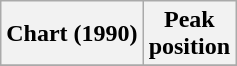<table class="wikitable">
<tr>
<th>Chart (1990)</th>
<th>Peak<br>position</th>
</tr>
<tr>
</tr>
</table>
